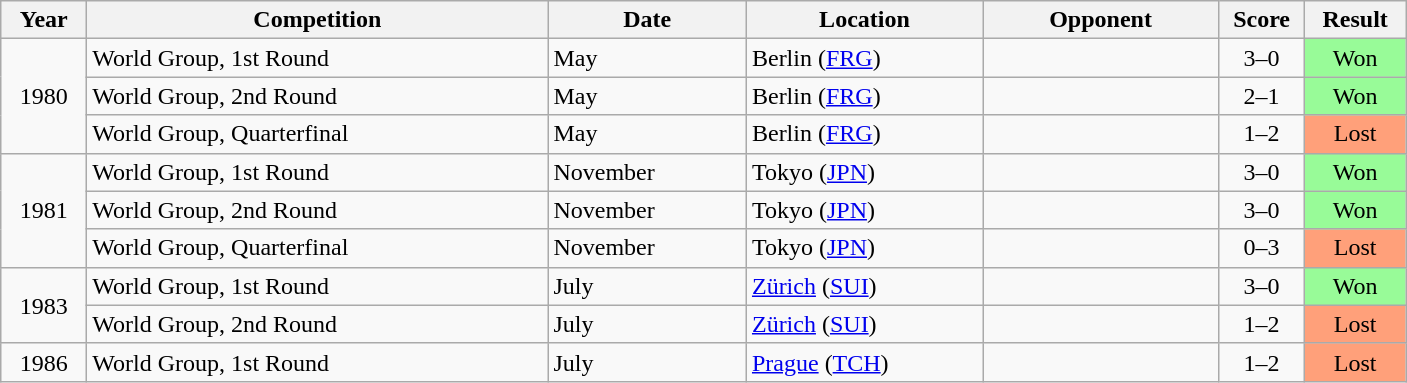<table class="wikitable">
<tr>
<th style="width:50px">Year</th>
<th style="width:300px">Competition</th>
<th style="width:125px">Date</th>
<th style="width:150px">Location</th>
<th style="width:150px">Opponent</th>
<th style="width:50px">Score</th>
<th style="width:60px">Result</th>
</tr>
<tr>
<td style="text-align:center;" rowspan="3">1980</td>
<td>World Group, 1st Round</td>
<td>May</td>
<td>Berlin (<a href='#'>FRG</a>)</td>
<td></td>
<td style="text-align:center;">3–0</td>
<td style="text-align:center; background:#98fb98;">Won</td>
</tr>
<tr>
<td>World Group, 2nd Round</td>
<td>May</td>
<td>Berlin (<a href='#'>FRG</a>)</td>
<td></td>
<td style="text-align:center;">2–1</td>
<td style="text-align:center; background:#98fb98;">Won</td>
</tr>
<tr>
<td>World Group, Quarterfinal</td>
<td>May</td>
<td>Berlin (<a href='#'>FRG</a>)</td>
<td></td>
<td style="text-align:center;">1–2</td>
<td style="text-align:center; background:#ffa07a;">Lost</td>
</tr>
<tr>
<td style="text-align:center;" rowspan="3">1981</td>
<td>World Group, 1st Round</td>
<td>November</td>
<td>Tokyo (<a href='#'>JPN</a>)</td>
<td></td>
<td style="text-align:center;">3–0</td>
<td style="text-align:center; background:#98fb98;">Won</td>
</tr>
<tr>
<td>World Group, 2nd Round</td>
<td>November</td>
<td>Tokyo (<a href='#'>JPN</a>)</td>
<td></td>
<td style="text-align:center;">3–0</td>
<td style="text-align:center; background:#98fb98;">Won</td>
</tr>
<tr>
<td>World Group, Quarterfinal</td>
<td>November</td>
<td>Tokyo (<a href='#'>JPN</a>)</td>
<td></td>
<td style="text-align:center;">0–3</td>
<td style="text-align:center; background:#ffa07a;">Lost</td>
</tr>
<tr>
<td style="text-align:center;" rowspan="2">1983</td>
<td>World Group, 1st Round</td>
<td>July</td>
<td><a href='#'>Zürich</a> (<a href='#'>SUI</a>)</td>
<td></td>
<td style="text-align:center;">3–0</td>
<td style="text-align:center; background:#98fb98;">Won</td>
</tr>
<tr>
<td>World Group, 2nd Round</td>
<td>July</td>
<td><a href='#'>Zürich</a> (<a href='#'>SUI</a>)</td>
<td></td>
<td style="text-align:center;">1–2</td>
<td style="text-align:center; background:#ffa07a;">Lost</td>
</tr>
<tr>
<td style="text-align:center;">1986</td>
<td>World Group, 1st Round</td>
<td>July</td>
<td><a href='#'>Prague</a> (<a href='#'>TCH</a>)</td>
<td></td>
<td style="text-align:center;">1–2</td>
<td style="text-align:center; background:#ffa07a;">Lost</td>
</tr>
</table>
